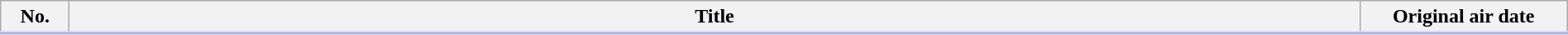<table class="wikitable" style="width:100%; margin:auto; background:#FFF;">
<tr style="border-bottom: 3px solid #CCF;">
<th style="width:3em;">No.</th>
<th>Title</th>
<th style="width:10em;">Original air date</th>
</tr>
<tr>
</tr>
</table>
